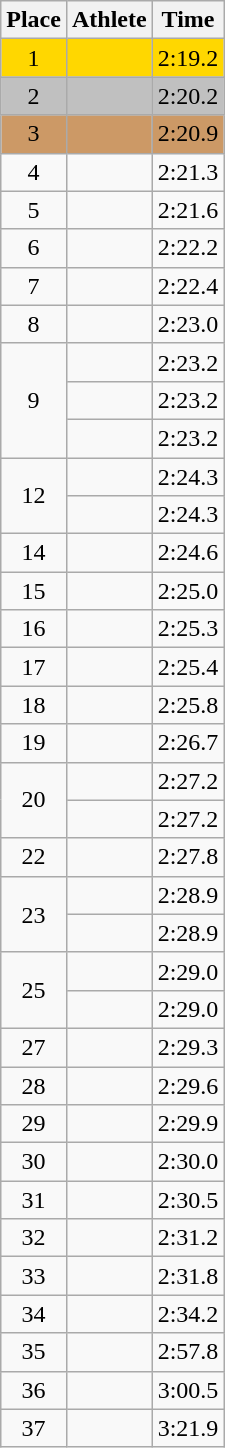<table class="wikitable" style="text-align:center">
<tr>
<th>Place</th>
<th>Athlete</th>
<th>Time</th>
</tr>
<tr bgcolor=gold>
<td>1</td>
<td align=left></td>
<td>2:19.2</td>
</tr>
<tr bgcolor=silver>
<td>2</td>
<td align=left></td>
<td>2:20.2</td>
</tr>
<tr bgcolor=cc9966>
<td>3</td>
<td align=left></td>
<td>2:20.9</td>
</tr>
<tr>
<td>4</td>
<td align=left></td>
<td>2:21.3</td>
</tr>
<tr>
<td>5</td>
<td align=left></td>
<td>2:21.6</td>
</tr>
<tr>
<td>6</td>
<td align=left></td>
<td>2:22.2</td>
</tr>
<tr>
<td>7</td>
<td align=left></td>
<td>2:22.4</td>
</tr>
<tr>
<td>8</td>
<td align=left></td>
<td>2:23.0</td>
</tr>
<tr>
<td rowspan=3>9</td>
<td align=left></td>
<td>2:23.2</td>
</tr>
<tr>
<td align=left></td>
<td>2:23.2</td>
</tr>
<tr>
<td align=left></td>
<td>2:23.2</td>
</tr>
<tr>
<td rowspan=2>12</td>
<td align=left></td>
<td>2:24.3</td>
</tr>
<tr>
<td align=left></td>
<td>2:24.3</td>
</tr>
<tr>
<td>14</td>
<td align=left></td>
<td>2:24.6</td>
</tr>
<tr>
<td>15</td>
<td align=left></td>
<td>2:25.0</td>
</tr>
<tr>
<td>16</td>
<td align=left></td>
<td>2:25.3</td>
</tr>
<tr>
<td>17</td>
<td align=left></td>
<td>2:25.4</td>
</tr>
<tr>
<td>18</td>
<td align=left></td>
<td>2:25.8</td>
</tr>
<tr>
<td>19</td>
<td align=left></td>
<td>2:26.7</td>
</tr>
<tr>
<td rowspan=2>20</td>
<td align=left></td>
<td>2:27.2</td>
</tr>
<tr>
<td align=left></td>
<td>2:27.2</td>
</tr>
<tr>
<td>22</td>
<td align=left></td>
<td>2:27.8</td>
</tr>
<tr>
<td rowspan=2>23</td>
<td align=left></td>
<td>2:28.9</td>
</tr>
<tr>
<td align=left></td>
<td>2:28.9</td>
</tr>
<tr>
<td rowspan=2>25</td>
<td align=left></td>
<td>2:29.0</td>
</tr>
<tr>
<td align=left></td>
<td>2:29.0</td>
</tr>
<tr>
<td>27</td>
<td align=left></td>
<td>2:29.3</td>
</tr>
<tr>
<td>28</td>
<td align=left></td>
<td>2:29.6</td>
</tr>
<tr>
<td>29</td>
<td align=left></td>
<td>2:29.9</td>
</tr>
<tr>
<td>30</td>
<td align=left></td>
<td>2:30.0</td>
</tr>
<tr>
<td>31</td>
<td align=left></td>
<td>2:30.5</td>
</tr>
<tr>
<td>32</td>
<td align=left></td>
<td>2:31.2</td>
</tr>
<tr>
<td>33</td>
<td align=left></td>
<td>2:31.8</td>
</tr>
<tr>
<td>34</td>
<td align=left></td>
<td>2:34.2</td>
</tr>
<tr>
<td>35</td>
<td align=left></td>
<td>2:57.8</td>
</tr>
<tr>
<td>36</td>
<td align=left></td>
<td>3:00.5</td>
</tr>
<tr>
<td>37</td>
<td align=left></td>
<td>3:21.9</td>
</tr>
</table>
